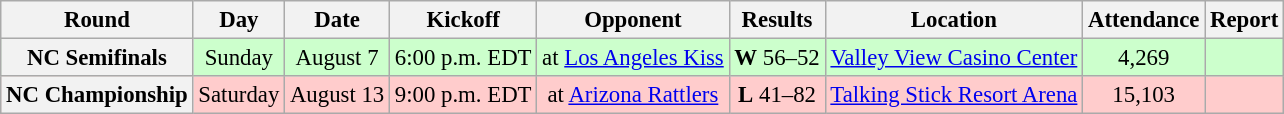<table class="wikitable" style="font-size: 95%;">
<tr>
<th>Round</th>
<th>Day</th>
<th>Date</th>
<th>Kickoff</th>
<th>Opponent</th>
<th>Results</th>
<th>Location</th>
<th>Attendance</th>
<th>Report</th>
</tr>
<tr style=background:#ccffcc>
<th align="center">NC Semifinals</th>
<td align="center">Sunday</td>
<td align="center">August 7</td>
<td align="center">6:00 p.m. EDT</td>
<td align="center">at <a href='#'>Los Angeles Kiss</a></td>
<td align="center"><strong>W</strong> 56–52</td>
<td align="center"><a href='#'>Valley View Casino Center</a></td>
<td align="center">4,269</td>
<td align="center"></td>
</tr>
<tr style=background:#ffcccc>
<th align="center">NC Championship</th>
<td align="center">Saturday</td>
<td align="center">August 13</td>
<td align="center">9:00 p.m. EDT</td>
<td align="center">at <a href='#'>Arizona Rattlers</a></td>
<td align="center"><strong>L</strong> 41–82</td>
<td align="center"><a href='#'>Talking Stick Resort Arena</a></td>
<td align="center">15,103</td>
<td align="center"></td>
</tr>
</table>
